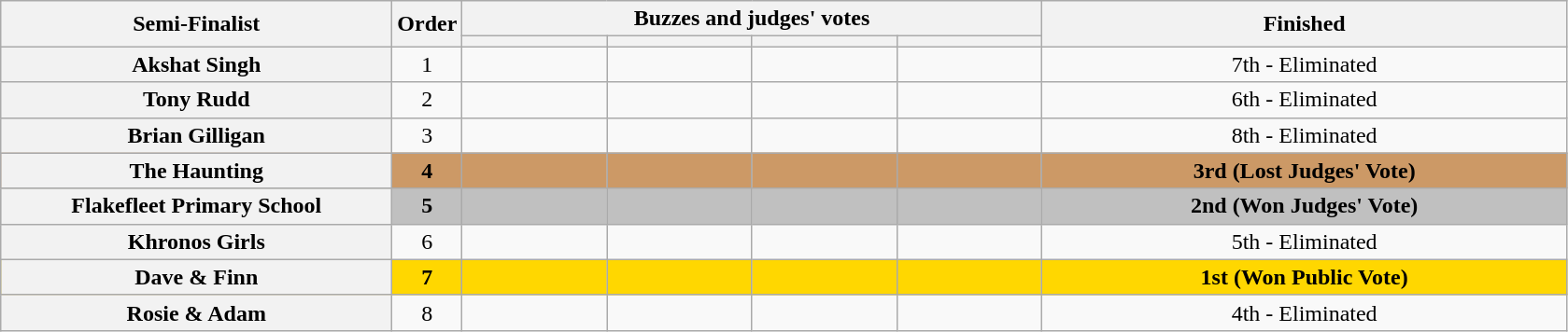<table class="wikitable plainrowheaders sortable" style="text-align:center;">
<tr>
<th scope="col" rowspan="2" class="unsortable" style="width:17em;">Semi-Finalist </th>
<th scope="col" rowspan="2" style="width:1em;">Order</th>
<th scope="col" colspan="4" class="unsortable" style="width:24em;">Buzzes and judges' votes</th>
<th scope="col" rowspan="2" style="width:23em;">Finished </th>
</tr>
<tr>
<th scope="col" class="unsortable" style="width:6em;"></th>
<th scope="col" class="unsortable" style="width:6em;"></th>
<th scope="col" class="unsortable" style="width:6em;"></th>
<th scope="col" class="unsortable" style="width:6em;"></th>
</tr>
<tr>
<th scope="row">Akshat Singh</th>
<td>1</td>
<td style="text-align:center;"></td>
<td style="text-align:center;"></td>
<td style="text-align:center;"></td>
<td style="text-align:center;"></td>
<td>7th - Eliminated</td>
</tr>
<tr>
<th scope="row">Tony Rudd</th>
<td>2</td>
<td style="text-align:center;"></td>
<td style="text-align:center;"></td>
<td style="text-align:center;"></td>
<td style="text-align:center;"></td>
<td>6th - Eliminated</td>
</tr>
<tr>
<th scope="row">Brian Gilligan</th>
<td>3</td>
<td style="text-align:center;"></td>
<td style="text-align:center;"></td>
<td style="text-align:center;"></td>
<td style="text-align:center;"></td>
<td>8th - Eliminated</td>
</tr>
<tr style="background:#c96;">
<th scope="row"><strong>The Haunting</strong></th>
<td><strong>4</strong></td>
<td style="text-align:center;"></td>
<td style="text-align:center;"></td>
<td style="text-align:center;"></td>
<td style="text-align:center;"></td>
<td><strong>3rd (Lost Judges' Vote)</strong></td>
</tr>
<tr style="background:silver;">
<th scope="row"><strong>Flakefleet Primary School</strong></th>
<td><strong>5</strong></td>
<td style="text-align:center;"></td>
<td style="text-align:center;"></td>
<td style="text-align:center;"></td>
<td style="text-align:center;"></td>
<td><strong>2nd (Won Judges' Vote)</strong></td>
</tr>
<tr>
<th scope="row">Khronos Girls</th>
<td>6</td>
<td style="text-align:center;"></td>
<td style="text-align:center;"></td>
<td style="text-align:center;"></td>
<td style="text-align:center;"></td>
<td>5th - Eliminated</td>
</tr>
<tr style="background:gold;">
<th scope="row"><strong>Dave & Finn</strong></th>
<td><strong>7</strong></td>
<td style="text-align:center;"></td>
<td style="text-align:center;"></td>
<td style="text-align:center;"></td>
<td style="text-align:center;"></td>
<td><strong>1st (Won Public Vote)</strong></td>
</tr>
<tr>
<th scope="row">Rosie & Adam</th>
<td>8</td>
<td style="text-align:center;"></td>
<td style="text-align:center;"></td>
<td style="text-align:center;"></td>
<td style="text-align:center;"></td>
<td>4th - Eliminated</td>
</tr>
</table>
